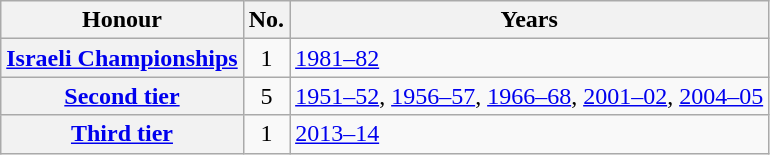<table class="wikitable plainrowheaders">
<tr>
<th scope=col>Honour</th>
<th scope=col>No.</th>
<th scope=col>Years</th>
</tr>
<tr>
<th scope=row><a href='#'>Israeli Championships</a></th>
<td style="text-align: center">1</td>
<td><a href='#'>1981–82</a></td>
</tr>
<tr>
<th scope=row><a href='#'>Second tier</a></th>
<td style="text-align: center">5</td>
<td><a href='#'>1951–52</a>, <a href='#'>1956–57</a>, <a href='#'>1966–68</a>, <a href='#'>2001–02</a>, <a href='#'>2004–05</a></td>
</tr>
<tr>
<th scope=row><a href='#'>Third tier</a></th>
<td style="text-align: center">1</td>
<td><a href='#'>2013–14</a></td>
</tr>
</table>
